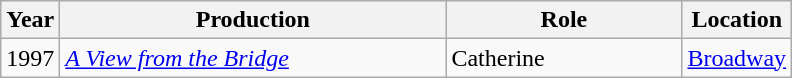<table class="wikitable">
<tr>
<th>Year</th>
<th style="width:250px;">Production</th>
<th style="width:150px;">Role</th>
<th class = "unsortable">Location</th>
</tr>
<tr>
<td>1997</td>
<td><em><a href='#'>A View from the Bridge</a></em></td>
<td>Catherine</td>
<td><a href='#'>Broadway</a></td>
</tr>
</table>
